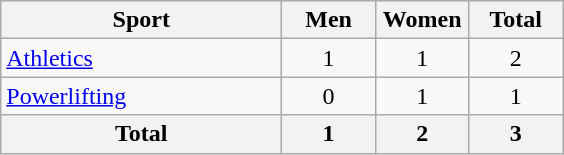<table class="wikitable sortable" style="text-align:center;">
<tr>
<th width=180>Sport</th>
<th width=55>Men</th>
<th width=55>Women</th>
<th width=55>Total</th>
</tr>
<tr>
<td align=left><a href='#'>Athletics</a></td>
<td>1</td>
<td>1</td>
<td>2</td>
</tr>
<tr>
<td align=left><a href='#'>Powerlifting</a></td>
<td>0</td>
<td>1</td>
<td>1</td>
</tr>
<tr>
<th>Total</th>
<th>1</th>
<th>2</th>
<th>3</th>
</tr>
</table>
